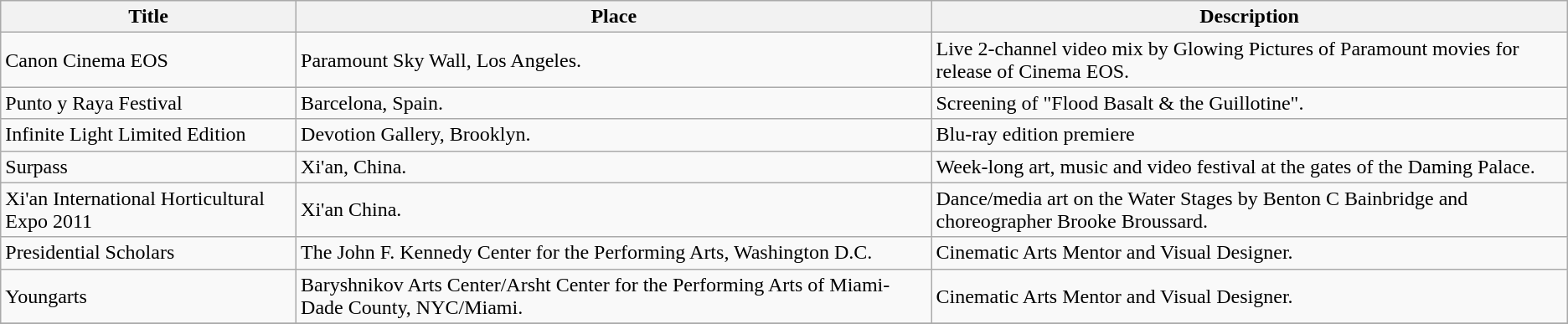<table class="wikitable">
<tr>
<th>Title</th>
<th>Place</th>
<th>Description</th>
</tr>
<tr>
<td>Canon Cinema EOS</td>
<td>Paramount Sky Wall, Los Angeles.</td>
<td>Live 2-channel video mix by Glowing Pictures of Paramount movies for release of Cinema EOS.</td>
</tr>
<tr>
<td>Punto y Raya Festival</td>
<td>Barcelona, Spain.</td>
<td>Screening of "Flood Basalt & the Guillotine".</td>
</tr>
<tr>
<td>Infinite Light Limited Edition</td>
<td>Devotion Gallery, Brooklyn.</td>
<td>Blu-ray edition premiere</td>
</tr>
<tr>
<td>Surpass</td>
<td>Xi'an, China.</td>
<td>Week-long art, music and video festival at the gates of the Daming Palace.</td>
</tr>
<tr>
<td>Xi'an International Horticultural Expo 2011</td>
<td>Xi'an China.</td>
<td>Dance/media art on the Water Stages by Benton C Bainbridge and choreographer Brooke Broussard.</td>
</tr>
<tr>
<td>Presidential Scholars</td>
<td>The John F. Kennedy Center for the Performing Arts, Washington D.C.</td>
<td>Cinematic Arts Mentor and Visual Designer.</td>
</tr>
<tr>
<td>Youngarts</td>
<td>Baryshnikov Arts Center/Arsht Center for the Performing Arts of Miami-Dade County, NYC/Miami.</td>
<td>Cinematic Arts Mentor and Visual Designer.</td>
</tr>
<tr>
</tr>
</table>
